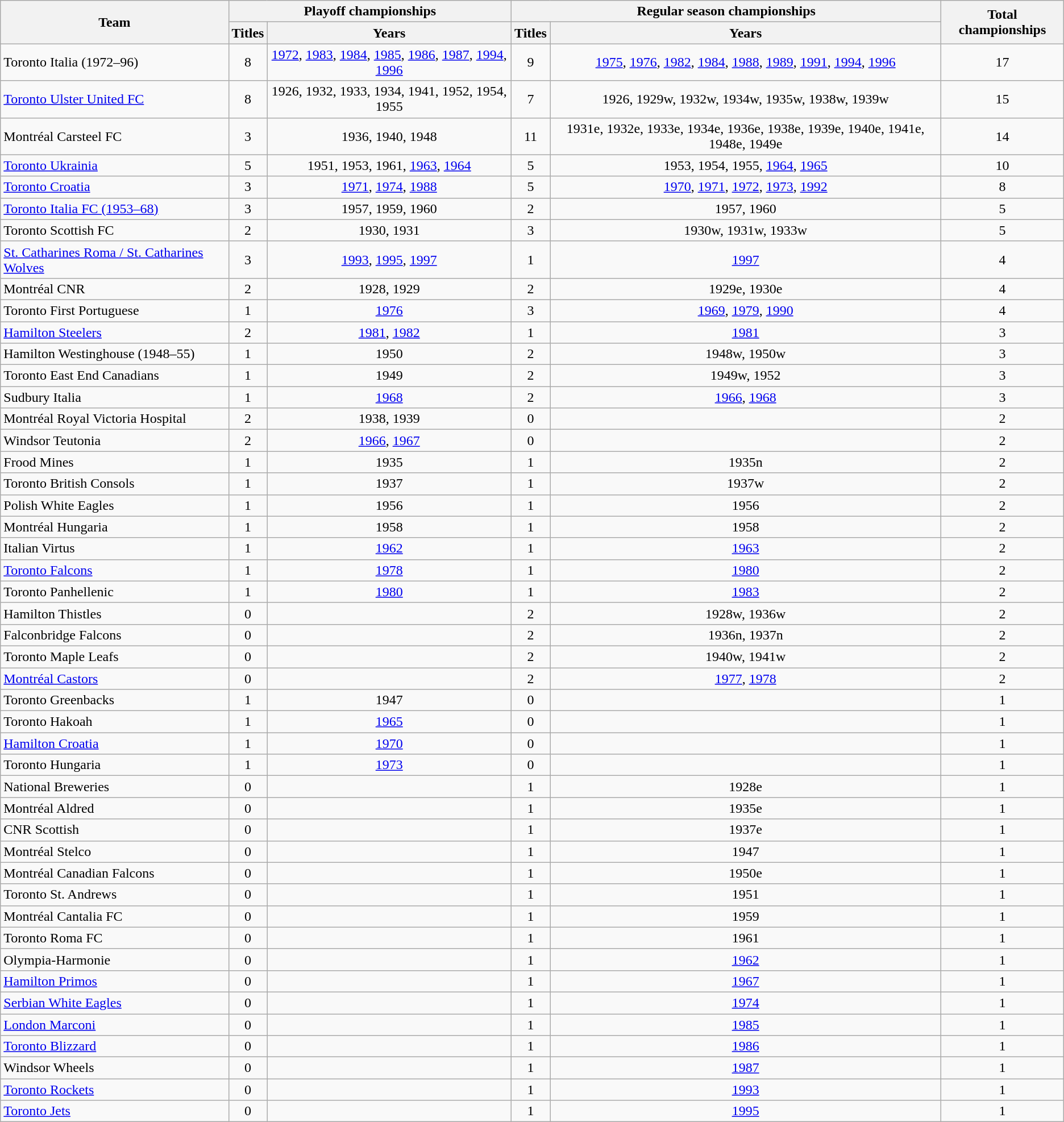<table class="wikitable sortable" style="text-align: center;">
<tr>
<th rowspan="2">Team</th>
<th colspan="2">Playoff championships</th>
<th colspan="2">Regular season championships</th>
<th rowspan="2">Total championships</th>
</tr>
<tr>
<th>Titles</th>
<th>Years</th>
<th>Titles</th>
<th>Years</th>
</tr>
<tr>
<td align=left>Toronto Italia (1972–96)</td>
<td>8</td>
<td><a href='#'>1972</a>, <a href='#'>1983</a>, <a href='#'>1984</a>, <a href='#'>1985</a>, <a href='#'>1986</a>, <a href='#'>1987</a>, <a href='#'>1994</a>, <a href='#'>1996</a></td>
<td>9</td>
<td><a href='#'>1975</a>, <a href='#'>1976</a>, <a href='#'>1982</a>, <a href='#'>1984</a>, <a href='#'>1988</a>, <a href='#'>1989</a>, <a href='#'>1991</a>, <a href='#'>1994</a>, <a href='#'>1996</a></td>
<td>17</td>
</tr>
<tr>
<td align=left><a href='#'>Toronto Ulster United FC</a></td>
<td>8</td>
<td>1926, 1932, 1933, 1934, 1941, 1952, 1954, 1955</td>
<td>7</td>
<td>1926, 1929w, 1932w, 1934w, 1935w, 1938w, 1939w</td>
<td>15</td>
</tr>
<tr>
<td align=left>Montréal Carsteel FC</td>
<td>3</td>
<td>1936, 1940, 1948</td>
<td>11</td>
<td>1931e, 1932e, 1933e, 1934e, 1936e, 1938e, 1939e, 1940e, 1941e, 1948e, 1949e</td>
<td>14</td>
</tr>
<tr>
<td align=left><a href='#'>Toronto Ukrainia</a></td>
<td>5</td>
<td>1951, 1953, 1961, <a href='#'>1963</a>, <a href='#'>1964</a></td>
<td>5</td>
<td>1953, 1954, 1955, <a href='#'>1964</a>, <a href='#'>1965</a></td>
<td>10</td>
</tr>
<tr>
<td align=left><a href='#'>Toronto Croatia</a></td>
<td>3</td>
<td><a href='#'>1971</a>, <a href='#'>1974</a>, <a href='#'>1988</a></td>
<td>5</td>
<td><a href='#'>1970</a>, <a href='#'>1971</a>, <a href='#'>1972</a>, <a href='#'>1973</a>, <a href='#'>1992</a></td>
<td>8</td>
</tr>
<tr>
<td align=left><a href='#'>Toronto Italia FC (1953–68)</a></td>
<td>3</td>
<td>1957, 1959, 1960</td>
<td>2</td>
<td>1957, 1960</td>
<td>5</td>
</tr>
<tr>
<td align=left>Toronto Scottish FC</td>
<td>2</td>
<td>1930, 1931</td>
<td>3</td>
<td>1930w, 1931w, 1933w</td>
<td>5</td>
</tr>
<tr>
<td align=left><a href='#'>St. Catharines Roma / St. Catharines Wolves</a></td>
<td>3</td>
<td><a href='#'>1993</a>, <a href='#'>1995</a>, <a href='#'>1997</a></td>
<td>1</td>
<td><a href='#'>1997</a></td>
<td>4</td>
</tr>
<tr>
<td align=left>Montréal CNR</td>
<td>2</td>
<td>1928, 1929</td>
<td>2</td>
<td>1929e, 1930e</td>
<td>4</td>
</tr>
<tr>
<td align=left>Toronto First Portuguese</td>
<td>1</td>
<td><a href='#'>1976</a></td>
<td>3</td>
<td><a href='#'>1969</a>, <a href='#'>1979</a>, <a href='#'>1990</a></td>
<td>4</td>
</tr>
<tr>
<td align=left><a href='#'>Hamilton Steelers</a></td>
<td>2</td>
<td><a href='#'>1981</a>, <a href='#'>1982</a></td>
<td>1</td>
<td><a href='#'>1981</a></td>
<td>3</td>
</tr>
<tr>
<td align=left>Hamilton Westinghouse (1948–55)</td>
<td>1</td>
<td>1950</td>
<td>2</td>
<td>1948w, 1950w</td>
<td>3</td>
</tr>
<tr>
<td align=left>Toronto East End Canadians</td>
<td>1</td>
<td>1949</td>
<td>2</td>
<td>1949w, 1952</td>
<td>3</td>
</tr>
<tr>
<td align=left>Sudbury Italia</td>
<td>1</td>
<td><a href='#'>1968</a></td>
<td>2</td>
<td><a href='#'>1966</a>, <a href='#'>1968</a></td>
<td>3</td>
</tr>
<tr>
<td align=left>Montréal Royal Victoria Hospital</td>
<td>2</td>
<td>1938, 1939</td>
<td>0</td>
<td></td>
<td>2</td>
</tr>
<tr>
<td align=left>Windsor Teutonia</td>
<td>2</td>
<td><a href='#'>1966</a>, <a href='#'>1967</a></td>
<td>0</td>
<td></td>
<td>2</td>
</tr>
<tr>
<td align=left>Frood Mines</td>
<td>1</td>
<td>1935</td>
<td>1</td>
<td>1935n</td>
<td>2</td>
</tr>
<tr>
<td align=left>Toronto British Consols</td>
<td>1</td>
<td>1937</td>
<td>1</td>
<td>1937w</td>
<td>2</td>
</tr>
<tr>
<td align=left>Polish White Eagles</td>
<td>1</td>
<td>1956</td>
<td>1</td>
<td>1956</td>
<td>2</td>
</tr>
<tr>
<td align=left>Montréal Hungaria</td>
<td>1</td>
<td>1958</td>
<td>1</td>
<td>1958</td>
<td>2</td>
</tr>
<tr>
<td align=left>Italian Virtus</td>
<td>1</td>
<td><a href='#'>1962</a></td>
<td>1</td>
<td><a href='#'>1963</a></td>
<td>2</td>
</tr>
<tr>
<td align=left><a href='#'>Toronto Falcons</a></td>
<td>1</td>
<td><a href='#'>1978</a></td>
<td>1</td>
<td><a href='#'>1980</a></td>
<td>2</td>
</tr>
<tr>
<td align=left>Toronto Panhellenic</td>
<td>1</td>
<td><a href='#'>1980</a></td>
<td>1</td>
<td><a href='#'>1983</a></td>
<td>2</td>
</tr>
<tr>
<td align=left>Hamilton Thistles</td>
<td>0</td>
<td></td>
<td>2</td>
<td>1928w, 1936w</td>
<td>2</td>
</tr>
<tr>
<td align=left>Falconbridge Falcons</td>
<td>0</td>
<td></td>
<td>2</td>
<td>1936n, 1937n</td>
<td>2</td>
</tr>
<tr>
<td align=left>Toronto Maple Leafs</td>
<td>0</td>
<td></td>
<td>2</td>
<td>1940w, 1941w</td>
<td>2</td>
</tr>
<tr>
<td align=left><a href='#'>Montréal Castors</a></td>
<td>0</td>
<td></td>
<td>2</td>
<td><a href='#'>1977</a>, <a href='#'>1978</a></td>
<td>2</td>
</tr>
<tr>
<td align=left>Toronto Greenbacks</td>
<td>1</td>
<td>1947</td>
<td>0</td>
<td></td>
<td>1</td>
</tr>
<tr>
<td align=left>Toronto Hakoah</td>
<td>1</td>
<td><a href='#'>1965</a></td>
<td>0</td>
<td></td>
<td>1</td>
</tr>
<tr>
<td align=left><a href='#'>Hamilton Croatia</a></td>
<td>1</td>
<td><a href='#'>1970</a></td>
<td>0</td>
<td></td>
<td>1</td>
</tr>
<tr>
<td align=left>Toronto Hungaria</td>
<td>1</td>
<td><a href='#'>1973</a></td>
<td>0</td>
<td></td>
<td>1</td>
</tr>
<tr>
<td align=left>National Breweries</td>
<td>0</td>
<td></td>
<td>1</td>
<td>1928e</td>
<td>1</td>
</tr>
<tr>
<td align=left>Montréal Aldred</td>
<td>0</td>
<td></td>
<td>1</td>
<td>1935e</td>
<td>1</td>
</tr>
<tr>
<td align=left>CNR Scottish</td>
<td>0</td>
<td></td>
<td>1</td>
<td>1937e</td>
<td>1</td>
</tr>
<tr>
<td align=left>Montréal Stelco</td>
<td>0</td>
<td></td>
<td>1</td>
<td>1947</td>
<td>1</td>
</tr>
<tr>
<td align=left>Montréal Canadian Falcons</td>
<td>0</td>
<td></td>
<td>1</td>
<td>1950e</td>
<td>1</td>
</tr>
<tr>
<td align=left>Toronto St. Andrews</td>
<td>0</td>
<td></td>
<td>1</td>
<td>1951</td>
<td>1</td>
</tr>
<tr>
<td align=left>Montréal Cantalia FC</td>
<td>0</td>
<td></td>
<td>1</td>
<td>1959</td>
<td>1</td>
</tr>
<tr>
<td align=left>Toronto Roma FC</td>
<td>0</td>
<td></td>
<td>1</td>
<td>1961</td>
<td>1</td>
</tr>
<tr>
<td align=left>Olympia-Harmonie</td>
<td>0</td>
<td></td>
<td>1</td>
<td><a href='#'>1962</a></td>
<td>1</td>
</tr>
<tr>
<td align=left><a href='#'>Hamilton Primos</a></td>
<td>0</td>
<td></td>
<td>1</td>
<td><a href='#'>1967</a></td>
<td>1</td>
</tr>
<tr>
<td align=left><a href='#'>Serbian White Eagles</a></td>
<td>0</td>
<td></td>
<td>1</td>
<td><a href='#'>1974</a></td>
<td>1</td>
</tr>
<tr>
<td align=left><a href='#'>London Marconi</a></td>
<td>0</td>
<td></td>
<td>1</td>
<td><a href='#'>1985</a></td>
<td>1</td>
</tr>
<tr>
<td align=left><a href='#'>Toronto Blizzard</a></td>
<td>0</td>
<td></td>
<td>1</td>
<td><a href='#'>1986</a></td>
<td>1</td>
</tr>
<tr>
<td align=left>Windsor Wheels</td>
<td>0</td>
<td></td>
<td>1</td>
<td><a href='#'>1987</a></td>
<td>1</td>
</tr>
<tr>
<td align=left><a href='#'>Toronto Rockets</a></td>
<td>0</td>
<td></td>
<td>1</td>
<td><a href='#'>1993</a></td>
<td>1</td>
</tr>
<tr>
<td align=left><a href='#'>Toronto Jets</a></td>
<td>0</td>
<td></td>
<td>1</td>
<td><a href='#'>1995</a></td>
<td>1</td>
</tr>
</table>
